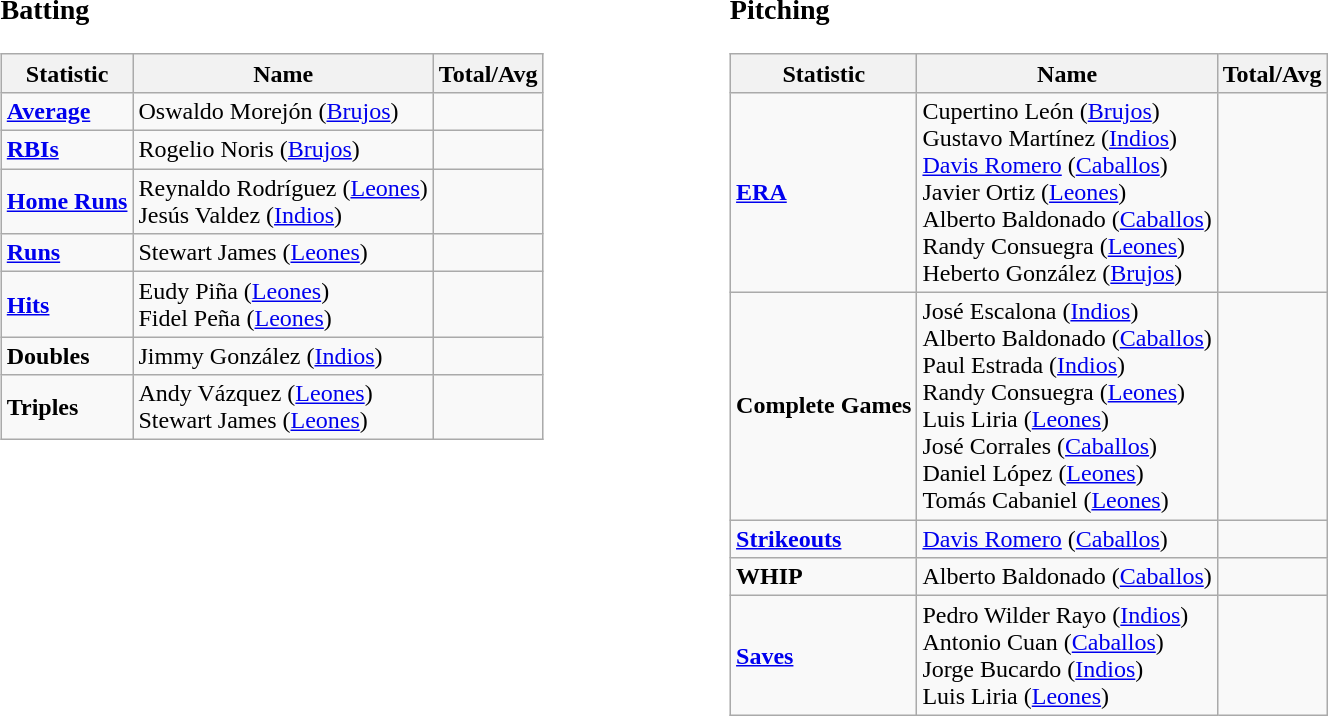<table>
<tr>
<td valign="top"><br><h3>Batting</h3><table class="wikitable">
<tr>
<th>Statistic</th>
<th>Name</th>
<th>Total/Avg</th>
</tr>
<tr>
<td><strong><a href='#'>Average</a></strong></td>
<td> Oswaldo Morejón (<a href='#'>Brujos</a>)</td>
<td></td>
</tr>
<tr>
<td><strong><a href='#'>RBIs</a></strong></td>
<td> Rogelio Noris (<a href='#'>Brujos</a>)</td>
<td></td>
</tr>
<tr>
<td><strong><a href='#'>Home Runs</a></strong></td>
<td> Reynaldo Rodríguez (<a href='#'>Leones</a>)<br> Jesús Valdez (<a href='#'>Indios</a>)</td>
<td></td>
</tr>
<tr>
<td><strong><a href='#'>Runs</a></strong></td>
<td> Stewart James (<a href='#'>Leones</a>)</td>
<td></td>
</tr>
<tr>
<td><strong><a href='#'>Hits</a></strong></td>
<td> Eudy Piña (<a href='#'>Leones</a>)<br> Fidel Peña (<a href='#'>Leones</a>)</td>
<td></td>
</tr>
<tr>
<td><strong>Doubles</strong></td>
<td> Jimmy González (<a href='#'>Indios</a>)</td>
<td></td>
</tr>
<tr>
<td><strong>Triples</strong></td>
<td> Andy Vázquez (<a href='#'>Leones</a>)<br> Stewart James (<a href='#'>Leones</a>)</td>
<td></td>
</tr>
</table>
</td>
<td width="100"> </td>
<td valign="top"><br><h3>Pitching</h3><table class="wikitable">
<tr>
<th>Statistic</th>
<th>Name</th>
<th>Total/Avg</th>
</tr>
<tr>
<td><strong><a href='#'>ERA</a></strong></td>
<td> Cupertino León (<a href='#'>Brujos</a>)<br> Gustavo Martínez (<a href='#'>Indios</a>)<br> <a href='#'>Davis Romero</a> (<a href='#'>Caballos</a>)<br> Javier Ortiz (<a href='#'>Leones</a>)<br> Alberto Baldonado (<a href='#'>Caballos</a>)<br> Randy Consuegra (<a href='#'>Leones</a>)<br> Heberto González (<a href='#'>Brujos</a>)</td>
<td></td>
</tr>
<tr>
<td><strong>Complete Games</strong></td>
<td> José Escalona (<a href='#'>Indios</a>)<br> Alberto Baldonado (<a href='#'>Caballos</a>)<br> Paul Estrada (<a href='#'>Indios</a>)<br> Randy Consuegra (<a href='#'>Leones</a>)<br> Luis Liria (<a href='#'>Leones</a>)<br> José Corrales (<a href='#'>Caballos</a>)<br> Daniel López (<a href='#'>Leones</a>)<br> Tomás Cabaniel (<a href='#'>Leones</a>)</td>
<td></td>
</tr>
<tr>
<td><strong><a href='#'>Strikeouts</a></strong></td>
<td> <a href='#'>Davis Romero</a> (<a href='#'>Caballos</a>)</td>
<td></td>
</tr>
<tr>
<td><strong>WHIP</strong></td>
<td> Alberto Baldonado (<a href='#'>Caballos</a>)</td>
<td></td>
</tr>
<tr>
<td><strong><a href='#'>Saves</a></strong></td>
<td> Pedro Wilder Rayo (<a href='#'>Indios</a>)<br> Antonio Cuan (<a href='#'>Caballos</a>)<br> Jorge Bucardo (<a href='#'>Indios</a>)<br> Luis Liria (<a href='#'>Leones</a>)</td>
<td></td>
</tr>
</table>
</td>
</tr>
</table>
